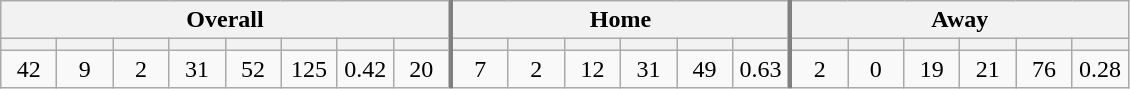<table class="wikitable" style="text-align: center;">
<tr>
<th colspan=8 style="border-right:3px solid grey;">Overall</th>
<th colspan=6 style="border-right:3px solid grey;">Home</th>
<th colspan=6>Away</th>
</tr>
<tr>
<th width=30></th>
<th width=30></th>
<th width=30></th>
<th width=30></th>
<th width=30></th>
<th width=30></th>
<th width=30></th>
<th width=30 style="border-right:3px solid grey;"></th>
<th width=30></th>
<th width=30></th>
<th width=30></th>
<th width=30></th>
<th width=30></th>
<th width=30 style="border-right:3px solid grey;"></th>
<th width=30></th>
<th width=30></th>
<th width=30></th>
<th width=30></th>
<th width=30></th>
<th width=30></th>
</tr>
<tr>
<td>42</td>
<td>9</td>
<td>2</td>
<td>31</td>
<td>52</td>
<td>125</td>
<td>0.42</td>
<td>20</td>
<td style="border-left:3px solid grey;">7</td>
<td>2</td>
<td>12</td>
<td>31</td>
<td>49</td>
<td>0.63</td>
<td style="border-left:3px solid grey;">2</td>
<td>0</td>
<td>19</td>
<td>21</td>
<td>76</td>
<td>0.28</td>
</tr>
</table>
